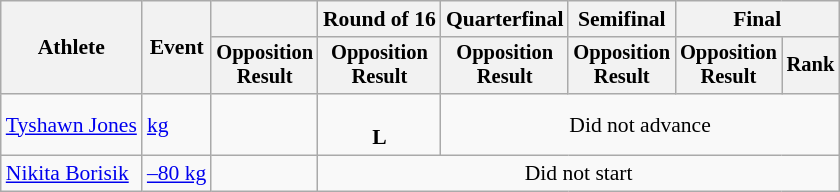<table class=wikitable style=font-size:90%;text-align:center>
<tr>
<th rowspan=2>Athlete</th>
<th rowspan=2>Event</th>
<th></th>
<th>Round of 16</th>
<th>Quarterfinal</th>
<th>Semifinal</th>
<th colspan=2>Final</th>
</tr>
<tr style=font-size:95%>
<th>Opposition<br>Result</th>
<th>Opposition<br>Result</th>
<th>Opposition<br>Result</th>
<th>Opposition<br>Result</th>
<th>Opposition<br>Result</th>
<th>Rank</th>
</tr>
<tr>
<td align=left><a href='#'>Tyshawn Jones</a></td>
<td align=left><a href='#'> kg</a></td>
<td></td>
<td><br><strong>L</strong> </td>
<td colspan=4>Did not advance</td>
</tr>
<tr>
<td align=left><a href='#'>Nikita Borisik</a></td>
<td align=left><a href='#'>–80 kg</a></td>
<td></td>
<td colspan=5>Did not start</td>
</tr>
</table>
